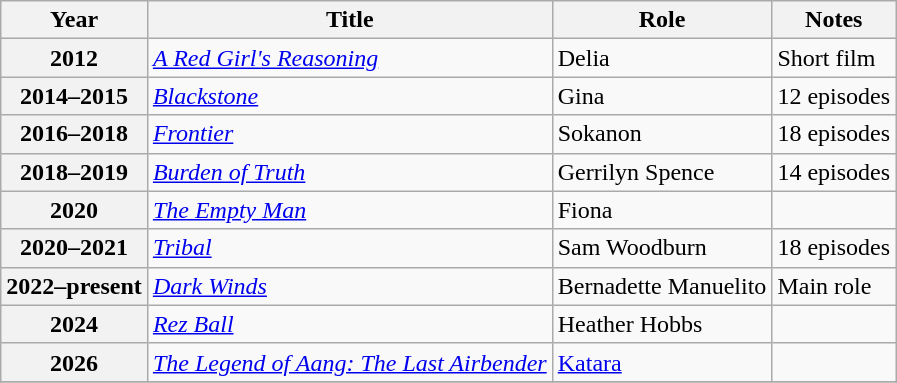<table class="wikitable plainrowheaders sortable">
<tr>
<th scope="col">Year</th>
<th scope="col">Title</th>
<th scope="col">Role</th>
<th scope="col" class="unsortable">Notes</th>
</tr>
<tr>
<th scope="row">2012</th>
<td><em><a href='#'>A Red Girl's Reasoning</a></em></td>
<td>Delia</td>
<td>Short film</td>
</tr>
<tr>
<th scope="row">2014–2015</th>
<td><em><a href='#'>Blackstone</a></em></td>
<td>Gina</td>
<td>12 episodes</td>
</tr>
<tr>
<th scope="row">2016–2018</th>
<td><em><a href='#'>Frontier</a></em></td>
<td>Sokanon</td>
<td>18 episodes</td>
</tr>
<tr>
<th scope="row">2018–2019</th>
<td><em><a href='#'>Burden of Truth</a></em></td>
<td>Gerrilyn Spence</td>
<td>14 episodes</td>
</tr>
<tr>
<th scope="row">2020</th>
<td><em><a href='#'>The Empty Man</a></em></td>
<td>Fiona</td>
<td></td>
</tr>
<tr>
<th scope="row">2020–2021</th>
<td><em><a href='#'>Tribal</a></em></td>
<td>Sam Woodburn</td>
<td>18 episodes</td>
</tr>
<tr>
<th scope="row">2022–present</th>
<td><em><a href='#'>Dark Winds</a></em></td>
<td>Bernadette Manuelito</td>
<td>Main role</td>
</tr>
<tr>
<th scope="row">2024</th>
<td><em><a href='#'>Rez Ball</a></em></td>
<td>Heather Hobbs</td>
<td></td>
</tr>
<tr>
<th scope="row">2026</th>
<td><em><a href='#'>The Legend of Aang: The Last Airbender</a></em></td>
<td><a href='#'>Katara</a></td>
<td></td>
</tr>
<tr>
</tr>
</table>
